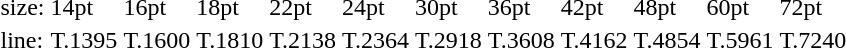<table style="margin-left:40px;">
<tr>
<td>size:</td>
<td>14pt</td>
<td>16pt</td>
<td>18pt</td>
<td>22pt</td>
<td>24pt</td>
<td>30pt</td>
<td>36pt</td>
<td>42pt</td>
<td>48pt</td>
<td>60pt</td>
<td>72pt</td>
</tr>
<tr>
<td>line:</td>
<td>T.1395</td>
<td>T.1600</td>
<td>T.1810</td>
<td>T.2138</td>
<td>T.2364</td>
<td>T.2918</td>
<td>T.3608</td>
<td>T.4162</td>
<td>T.4854</td>
<td>T.5961</td>
<td>T.7240</td>
</tr>
</table>
